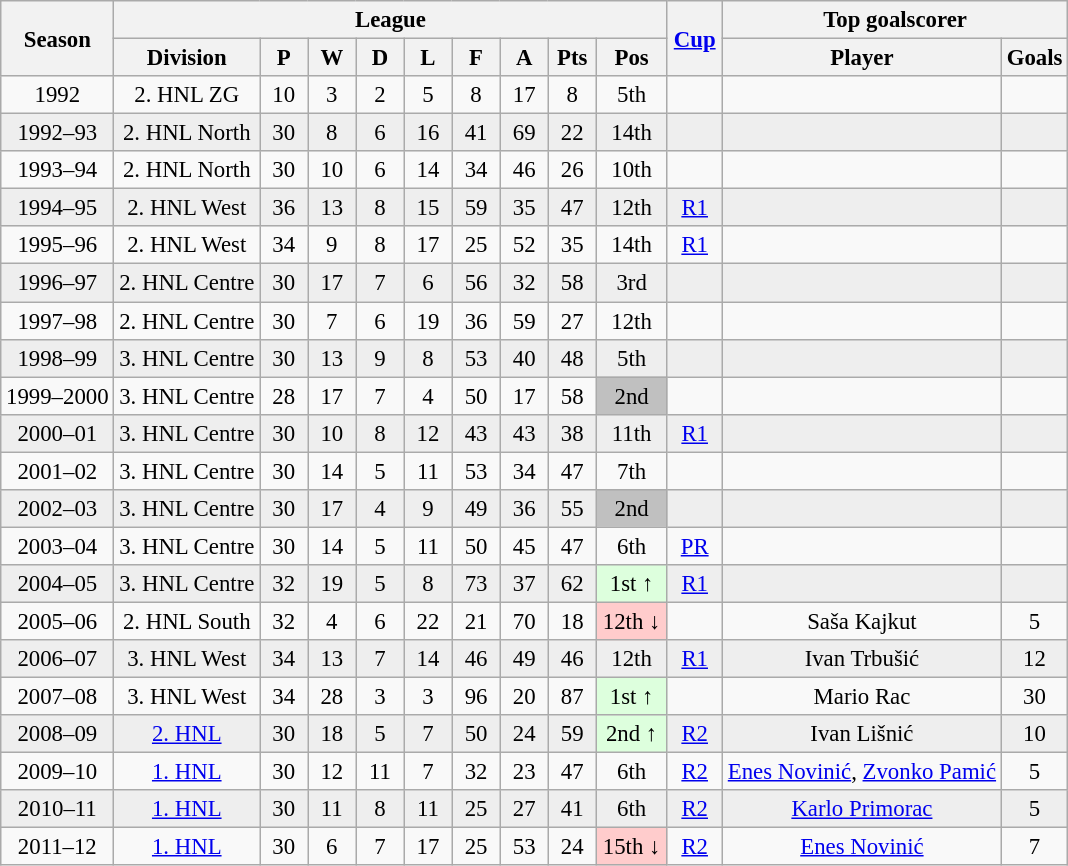<table class="wikitable" style="font-size:95%; text-align: center;">
<tr>
<th rowspan=2>Season</th>
<th colspan=9>League</th>
<th rowspan=2 width="30"><a href='#'>Cup</a></th>
<th colspan=2 width="220">Top goalscorer</th>
</tr>
<tr>
<th>Division</th>
<th width="25">P</th>
<th width="25">W</th>
<th width="25">D</th>
<th width="25">L</th>
<th width="25">F</th>
<th width="25">A</th>
<th width="25">Pts</th>
<th width="40">Pos</th>
<th>Player</th>
<th>Goals</th>
</tr>
<tr>
<td>1992</td>
<td>2. HNL ZG</td>
<td>10</td>
<td>3</td>
<td>2</td>
<td>5</td>
<td>8</td>
<td>17</td>
<td>8</td>
<td>5th</td>
<td></td>
<td></td>
<td></td>
</tr>
<tr bgcolor=#EEEEEE>
<td>1992–93</td>
<td>2. HNL North</td>
<td>30</td>
<td>8</td>
<td>6</td>
<td>16</td>
<td>41</td>
<td>69</td>
<td>22</td>
<td>14th</td>
<td></td>
<td></td>
<td></td>
</tr>
<tr>
<td>1993–94</td>
<td>2. HNL North</td>
<td>30</td>
<td>10</td>
<td>6</td>
<td>14</td>
<td>34</td>
<td>46</td>
<td>26</td>
<td>10th</td>
<td></td>
<td></td>
<td></td>
</tr>
<tr bgcolor=#EEEEEE>
<td>1994–95</td>
<td>2. HNL West</td>
<td>36</td>
<td>13</td>
<td>8</td>
<td>15</td>
<td>59</td>
<td>35</td>
<td>47</td>
<td>12th</td>
<td><a href='#'>R1</a></td>
<td></td>
<td></td>
</tr>
<tr>
<td>1995–96</td>
<td>2. HNL West</td>
<td>34</td>
<td>9</td>
<td>8</td>
<td>17</td>
<td>25</td>
<td>52</td>
<td>35</td>
<td>14th</td>
<td><a href='#'>R1</a></td>
<td></td>
<td></td>
</tr>
<tr bgcolor=#EEEEEE>
<td>1996–97</td>
<td>2. HNL Centre</td>
<td>30</td>
<td>17</td>
<td>7</td>
<td>6</td>
<td>56</td>
<td>32</td>
<td>58</td>
<td>3rd</td>
<td></td>
<td></td>
<td></td>
</tr>
<tr>
<td>1997–98</td>
<td>2. HNL Centre</td>
<td>30</td>
<td>7</td>
<td>6</td>
<td>19</td>
<td>36</td>
<td>59</td>
<td>27</td>
<td>12th</td>
<td></td>
<td></td>
<td></td>
</tr>
<tr bgcolor=#EEEEEE>
<td>1998–99</td>
<td>3. HNL Centre</td>
<td>30</td>
<td>13</td>
<td>9</td>
<td>8</td>
<td>53</td>
<td>40</td>
<td>48</td>
<td>5th</td>
<td></td>
<td></td>
<td></td>
</tr>
<tr>
<td>1999–2000</td>
<td>3. HNL Centre</td>
<td>28</td>
<td>17</td>
<td>7</td>
<td>4</td>
<td>50</td>
<td>17</td>
<td>58</td>
<td bgcolor="silver">2nd</td>
<td></td>
<td></td>
<td></td>
</tr>
<tr bgcolor=#EEEEEE>
<td>2000–01</td>
<td>3. HNL Centre</td>
<td>30</td>
<td>10</td>
<td>8</td>
<td>12</td>
<td>43</td>
<td>43</td>
<td>38</td>
<td>11th</td>
<td><a href='#'>R1</a></td>
<td></td>
<td></td>
</tr>
<tr>
<td>2001–02</td>
<td>3. HNL Centre</td>
<td>30</td>
<td>14</td>
<td>5</td>
<td>11</td>
<td>53</td>
<td>34</td>
<td>47</td>
<td>7th</td>
<td></td>
<td></td>
<td></td>
</tr>
<tr bgcolor=#EEEEEE>
<td>2002–03</td>
<td>3. HNL Centre</td>
<td>30</td>
<td>17</td>
<td>4</td>
<td>9</td>
<td>49</td>
<td>36</td>
<td>55</td>
<td bgcolor="silver">2nd</td>
<td></td>
<td></td>
<td></td>
</tr>
<tr>
<td>2003–04</td>
<td>3. HNL Centre</td>
<td>30</td>
<td>14</td>
<td>5</td>
<td>11</td>
<td>50</td>
<td>45</td>
<td>47</td>
<td>6th</td>
<td><a href='#'>PR</a></td>
<td></td>
<td></td>
</tr>
<tr bgcolor=#EEEEEE>
<td>2004–05</td>
<td>3. HNL Centre</td>
<td>32</td>
<td>19</td>
<td>5</td>
<td>8</td>
<td>73</td>
<td>37</td>
<td>62</td>
<td bgcolor="#DDFFDD">1st ↑</td>
<td><a href='#'>R1</a></td>
<td></td>
<td></td>
</tr>
<tr>
<td>2005–06</td>
<td>2. HNL South</td>
<td>32</td>
<td>4</td>
<td>6</td>
<td>22</td>
<td>21</td>
<td>70</td>
<td>18</td>
<td bgcolor="#FFCCCC">12th ↓</td>
<td></td>
<td>Saša Kajkut</td>
<td>5</td>
</tr>
<tr bgcolor=#EEEEEE>
<td>2006–07</td>
<td>3. HNL West</td>
<td>34</td>
<td>13</td>
<td>7</td>
<td>14</td>
<td>46</td>
<td>49</td>
<td>46</td>
<td>12th</td>
<td><a href='#'>R1</a></td>
<td>Ivan Trbušić</td>
<td>12</td>
</tr>
<tr>
<td>2007–08</td>
<td>3. HNL West</td>
<td>34</td>
<td>28</td>
<td>3</td>
<td>3</td>
<td>96</td>
<td>20</td>
<td>87</td>
<td bgcolor="#DDFFDD">1st ↑</td>
<td></td>
<td>Mario Rac</td>
<td>30</td>
</tr>
<tr bgcolor=#EEEEEE>
<td>2008–09</td>
<td><a href='#'>2. HNL</a></td>
<td>30</td>
<td>18</td>
<td>5</td>
<td>7</td>
<td>50</td>
<td>24</td>
<td>59</td>
<td bgcolor="#DDFFDD">2nd ↑</td>
<td><a href='#'>R2</a></td>
<td>Ivan Lišnić</td>
<td>10</td>
</tr>
<tr>
<td>2009–10</td>
<td><a href='#'>1. HNL</a></td>
<td>30</td>
<td>12</td>
<td>11</td>
<td>7</td>
<td>32</td>
<td>23</td>
<td>47</td>
<td>6th</td>
<td><a href='#'>R2</a></td>
<td><a href='#'>Enes Novinić</a>, <a href='#'>Zvonko Pamić</a></td>
<td>5</td>
</tr>
<tr bgcolor=#EEEEEE>
<td>2010–11</td>
<td><a href='#'>1. HNL</a></td>
<td>30</td>
<td>11</td>
<td>8</td>
<td>11</td>
<td>25</td>
<td>27</td>
<td>41</td>
<td>6th</td>
<td><a href='#'>R2</a></td>
<td><a href='#'>Karlo Primorac</a></td>
<td>5</td>
</tr>
<tr>
<td>2011–12</td>
<td><a href='#'>1. HNL</a></td>
<td>30</td>
<td>6</td>
<td>7</td>
<td>17</td>
<td>25</td>
<td>53</td>
<td>24</td>
<td bgcolor="#FFCCCC">15th ↓</td>
<td><a href='#'>R2</a></td>
<td><a href='#'>Enes Novinić</a></td>
<td>7</td>
</tr>
</table>
